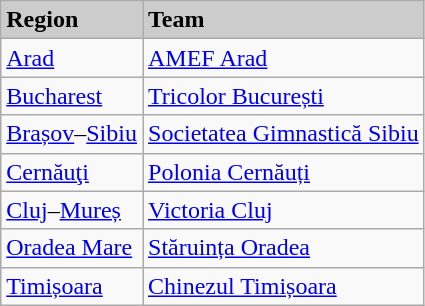<table class="wikitable">
<tr style="background:#ccc;font-weight:bold">
<td>Region</td>
<td>Team</td>
</tr>
<tr>
<td><a href='#'>Arad</a></td>
<td><a href='#'>AMEF Arad</a></td>
</tr>
<tr>
<td><a href='#'>Bucharest</a></td>
<td><a href='#'>Tricolor București</a></td>
</tr>
<tr>
<td><a href='#'>Brașov</a>–<a href='#'>Sibiu</a></td>
<td><a href='#'>Societatea Gimnastică Sibiu</a></td>
</tr>
<tr>
<td><a href='#'>Cernăuţi</a></td>
<td><a href='#'>Polonia Cernăuți</a></td>
</tr>
<tr>
<td><a href='#'>Cluj</a>–<a href='#'>Mureș</a></td>
<td><a href='#'>Victoria Cluj</a></td>
</tr>
<tr>
<td><a href='#'>Oradea Mare</a></td>
<td><a href='#'>Stăruința Oradea</a></td>
</tr>
<tr>
<td><a href='#'>Timișoara</a></td>
<td><a href='#'>Chinezul Timișoara</a></td>
</tr>
</table>
